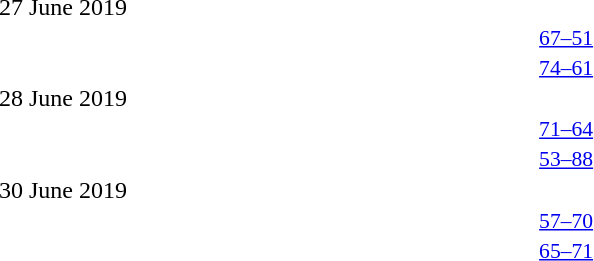<table style="width:100%;" cellspacing="1">
<tr>
<th width=25%></th>
<th width=2%></th>
<th width=6%></th>
<th width=2%></th>
<th width=25%></th>
</tr>
<tr>
<td>27 June 2019</td>
</tr>
<tr style=font-size:90%>
<td align=right></td>
<td></td>
<td align=center><a href='#'>67–51</a></td>
<td></td>
<td></td>
<td></td>
</tr>
<tr style=font-size:90%>
<td align=right></td>
<td></td>
<td align=center><a href='#'>74–61</a></td>
<td></td>
<td></td>
<td></td>
</tr>
<tr>
<td>28 June 2019</td>
</tr>
<tr style=font-size:90%>
<td align=right></td>
<td></td>
<td align=center><a href='#'>71–64</a></td>
<td></td>
<td></td>
<td></td>
</tr>
<tr style=font-size:90%>
<td align=right></td>
<td></td>
<td align=center><a href='#'>53–88</a></td>
<td></td>
<td></td>
<td></td>
</tr>
<tr>
<td>30 June 2019</td>
</tr>
<tr style=font-size:90%>
<td align=right></td>
<td></td>
<td align=center><a href='#'>57–70</a></td>
<td></td>
<td></td>
<td></td>
</tr>
<tr style=font-size:90%>
<td align=right></td>
<td></td>
<td align=center><a href='#'>65–71</a></td>
<td></td>
<td></td>
<td></td>
</tr>
</table>
